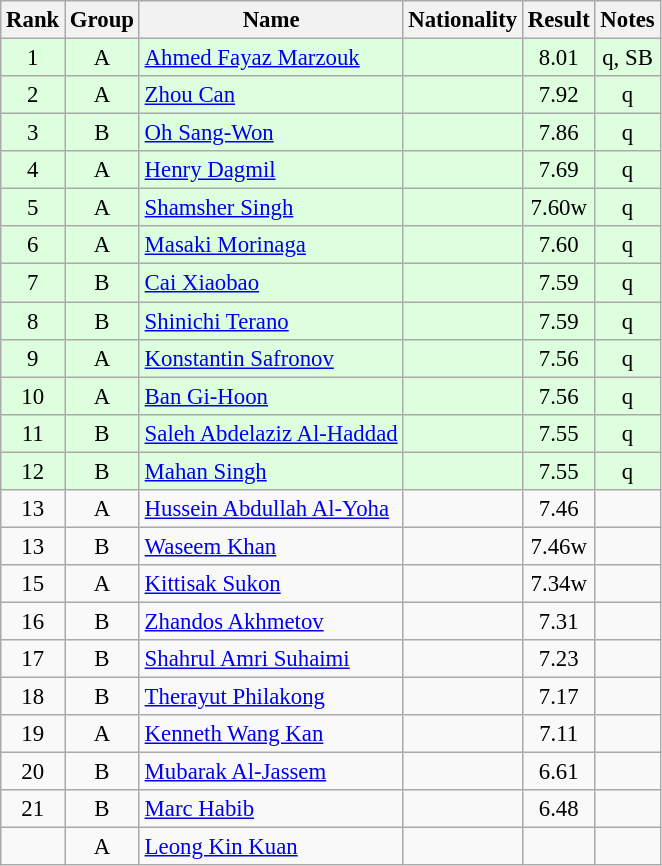<table class="wikitable sortable" style="text-align:center; font-size:95%">
<tr>
<th>Rank</th>
<th>Group</th>
<th>Name</th>
<th>Nationality</th>
<th>Result</th>
<th>Notes</th>
</tr>
<tr bgcolor=ddffdd>
<td>1</td>
<td>A</td>
<td align=left><a href='#'>Ahmed Fayaz Marzouk</a></td>
<td align=left></td>
<td>8.01</td>
<td>q, SB</td>
</tr>
<tr bgcolor=ddffdd>
<td>2</td>
<td>A</td>
<td align=left><a href='#'>Zhou Can</a></td>
<td align=left></td>
<td>7.92</td>
<td>q</td>
</tr>
<tr bgcolor=ddffdd>
<td>3</td>
<td>B</td>
<td align=left><a href='#'>Oh Sang-Won</a></td>
<td align=left></td>
<td>7.86</td>
<td>q</td>
</tr>
<tr bgcolor=ddffdd>
<td>4</td>
<td>A</td>
<td align=left><a href='#'>Henry Dagmil</a></td>
<td align=left></td>
<td>7.69</td>
<td>q</td>
</tr>
<tr bgcolor=ddffdd>
<td>5</td>
<td>A</td>
<td align=left><a href='#'>Shamsher Singh</a></td>
<td align=left></td>
<td>7.60w</td>
<td>q</td>
</tr>
<tr bgcolor=ddffdd>
<td>6</td>
<td>A</td>
<td align=left><a href='#'>Masaki Morinaga</a></td>
<td align=left></td>
<td>7.60</td>
<td>q</td>
</tr>
<tr bgcolor=ddffdd>
<td>7</td>
<td>B</td>
<td align=left><a href='#'>Cai Xiaobao</a></td>
<td align=left></td>
<td>7.59</td>
<td>q</td>
</tr>
<tr bgcolor=ddffdd>
<td>8</td>
<td>B</td>
<td align=left><a href='#'>Shinichi Terano</a></td>
<td align=left></td>
<td>7.59</td>
<td>q</td>
</tr>
<tr bgcolor=ddffdd>
<td>9</td>
<td>A</td>
<td align=left><a href='#'>Konstantin Safronov</a></td>
<td align=left></td>
<td>7.56</td>
<td>q</td>
</tr>
<tr bgcolor=ddffdd>
<td>10</td>
<td>A</td>
<td align=left><a href='#'>Ban Gi-Hoon</a></td>
<td align=left></td>
<td>7.56</td>
<td>q</td>
</tr>
<tr bgcolor=ddffdd>
<td>11</td>
<td>B</td>
<td align=left><a href='#'>Saleh Abdelaziz Al-Haddad</a></td>
<td align=left></td>
<td>7.55</td>
<td>q</td>
</tr>
<tr bgcolor=ddffdd>
<td>12</td>
<td>B</td>
<td align=left><a href='#'>Mahan Singh</a></td>
<td align=left></td>
<td>7.55</td>
<td>q</td>
</tr>
<tr>
<td>13</td>
<td>A</td>
<td align=left><a href='#'>Hussein Abdullah Al-Yoha</a></td>
<td align=left></td>
<td>7.46</td>
<td></td>
</tr>
<tr>
<td>13</td>
<td>B</td>
<td align=left><a href='#'>Waseem Khan</a></td>
<td align=left></td>
<td>7.46w</td>
<td></td>
</tr>
<tr>
<td>15</td>
<td>A</td>
<td align=left><a href='#'>Kittisak Sukon</a></td>
<td align=left></td>
<td>7.34w</td>
<td></td>
</tr>
<tr>
<td>16</td>
<td>B</td>
<td align=left><a href='#'>Zhandos Akhmetov</a></td>
<td align=left></td>
<td>7.31</td>
<td></td>
</tr>
<tr>
<td>17</td>
<td>B</td>
<td align=left><a href='#'>Shahrul Amri Suhaimi</a></td>
<td align=left></td>
<td>7.23</td>
<td></td>
</tr>
<tr>
<td>18</td>
<td>B</td>
<td align=left><a href='#'>Therayut Philakong</a></td>
<td align=left></td>
<td>7.17</td>
<td></td>
</tr>
<tr>
<td>19</td>
<td>A</td>
<td align=left><a href='#'>Kenneth Wang Kan</a></td>
<td align=left></td>
<td>7.11</td>
<td></td>
</tr>
<tr>
<td>20</td>
<td>B</td>
<td align=left><a href='#'>Mubarak Al-Jassem</a></td>
<td align=left></td>
<td>6.61</td>
<td></td>
</tr>
<tr>
<td>21</td>
<td>B</td>
<td align=left><a href='#'>Marc Habib</a></td>
<td align=left></td>
<td>6.48</td>
<td></td>
</tr>
<tr>
<td></td>
<td>A</td>
<td align=left><a href='#'>Leong Kin Kuan</a></td>
<td align=left></td>
<td></td>
<td></td>
</tr>
</table>
